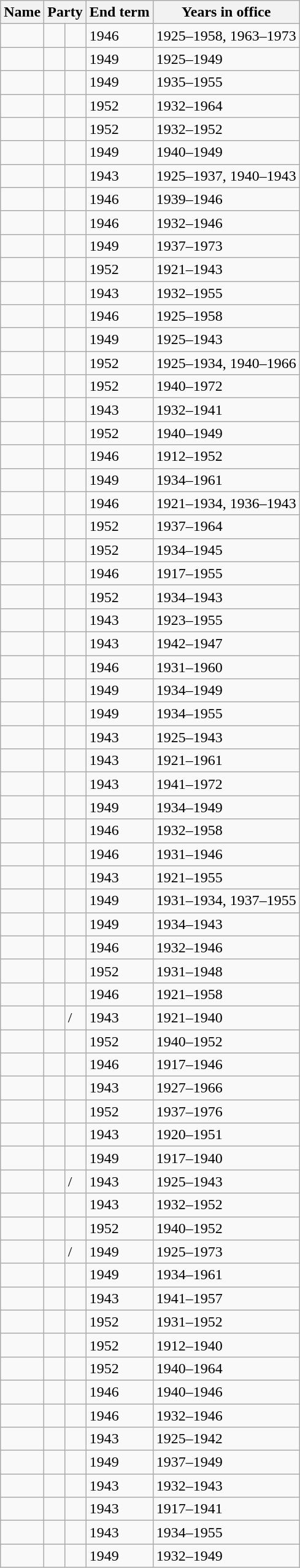<table class="wikitable sortable">
<tr>
<th>Name</th>
<th colspan=2>Party</th>
<th>End term</th>
<th>Years in office</th>
</tr>
<tr>
<td></td>
<td> </td>
<td></td>
<td>1946</td>
<td>1925–1958, 1963–1973</td>
</tr>
<tr>
<td></td>
<td> </td>
<td></td>
<td>1949</td>
<td>1925–1949</td>
</tr>
<tr>
<td></td>
<td> </td>
<td></td>
<td>1949</td>
<td>1935–1955</td>
</tr>
<tr>
<td></td>
<td> </td>
<td></td>
<td>1952</td>
<td>1932–1964</td>
</tr>
<tr>
<td></td>
<td> </td>
<td></td>
<td>1952</td>
<td>1932–1952</td>
</tr>
<tr>
<td></td>
<td> </td>
<td></td>
<td>1949</td>
<td>1940–1949</td>
</tr>
<tr>
<td></td>
<td> </td>
<td></td>
<td>1943</td>
<td>1925–1937, 1940–1943</td>
</tr>
<tr>
<td></td>
<td> </td>
<td></td>
<td>1946</td>
<td>1939–1946</td>
</tr>
<tr>
<td></td>
<td> </td>
<td></td>
<td>1946</td>
<td>1932–1946</td>
</tr>
<tr>
<td></td>
<td> </td>
<td></td>
<td>1949</td>
<td>1937–1973</td>
</tr>
<tr>
<td></td>
<td> </td>
<td></td>
<td>1952</td>
<td>1921–1943</td>
</tr>
<tr>
<td></td>
<td> </td>
<td></td>
<td>1943</td>
<td>1932–1955</td>
</tr>
<tr>
<td></td>
<td> </td>
<td></td>
<td>1946</td>
<td>1925–1958</td>
</tr>
<tr>
<td></td>
<td> </td>
<td></td>
<td>1949</td>
<td>1925–1943</td>
</tr>
<tr>
<td></td>
<td> </td>
<td></td>
<td>1952</td>
<td>1925–1934, 1940–1966</td>
</tr>
<tr>
<td></td>
<td> </td>
<td></td>
<td>1952</td>
<td>1940–1972</td>
</tr>
<tr>
<td></td>
<td> </td>
<td></td>
<td>1943</td>
<td>1932–1941</td>
</tr>
<tr>
<td></td>
<td> </td>
<td></td>
<td>1952</td>
<td>1940–1949</td>
</tr>
<tr>
<td></td>
<td> </td>
<td></td>
<td>1946</td>
<td>1912–1952</td>
</tr>
<tr>
<td></td>
<td> </td>
<td></td>
<td>1949</td>
<td>1934–1961</td>
</tr>
<tr>
<td></td>
<td> </td>
<td></td>
<td>1946</td>
<td>1921–1934, 1936–1943</td>
</tr>
<tr>
<td></td>
<td> </td>
<td></td>
<td>1952</td>
<td>1937–1964</td>
</tr>
<tr>
<td></td>
<td> </td>
<td></td>
<td>1952</td>
<td>1934–1945</td>
</tr>
<tr>
<td></td>
<td> </td>
<td></td>
<td>1946</td>
<td>1917–1955</td>
</tr>
<tr>
<td></td>
<td> </td>
<td></td>
<td>1952</td>
<td>1934–1943</td>
</tr>
<tr>
<td></td>
<td> </td>
<td></td>
<td>1943</td>
<td>1923–1955</td>
</tr>
<tr>
<td></td>
<td> </td>
<td></td>
<td>1943</td>
<td>1942–1947</td>
</tr>
<tr>
<td></td>
<td> </td>
<td></td>
<td>1946</td>
<td>1931–1960</td>
</tr>
<tr>
<td></td>
<td> </td>
<td></td>
<td>1949</td>
<td>1934–1949</td>
</tr>
<tr>
<td></td>
<td> </td>
<td></td>
<td>1949</td>
<td>1934–1955</td>
</tr>
<tr>
<td></td>
<td> </td>
<td></td>
<td>1943</td>
<td>1925–1943</td>
</tr>
<tr>
<td></td>
<td> </td>
<td></td>
<td>1943</td>
<td>1921–1961</td>
</tr>
<tr>
<td></td>
<td> </td>
<td></td>
<td>1943</td>
<td>1941–1972</td>
</tr>
<tr>
<td></td>
<td> </td>
<td></td>
<td>1949</td>
<td>1934–1949</td>
</tr>
<tr>
<td></td>
<td> </td>
<td></td>
<td>1946</td>
<td>1932–1958</td>
</tr>
<tr>
<td></td>
<td> </td>
<td></td>
<td>1946</td>
<td>1931–1946</td>
</tr>
<tr>
<td></td>
<td> </td>
<td></td>
<td>1943</td>
<td>1921–1955</td>
</tr>
<tr>
<td></td>
<td> </td>
<td></td>
<td>1949</td>
<td>1931–1934, 1937–1955</td>
</tr>
<tr>
<td></td>
<td> </td>
<td></td>
<td>1949</td>
<td>1934–1943</td>
</tr>
<tr>
<td></td>
<td> </td>
<td></td>
<td>1946</td>
<td>1932–1946</td>
</tr>
<tr>
<td></td>
<td> </td>
<td></td>
<td>1952</td>
<td>1931–1948</td>
</tr>
<tr>
<td></td>
<td> </td>
<td></td>
<td>1946</td>
<td>1921–1958</td>
</tr>
<tr>
<td></td>
<td> </td>
<td> / </td>
<td>1943</td>
<td>1921–1940</td>
</tr>
<tr>
<td></td>
<td> </td>
<td></td>
<td>1952</td>
<td>1940–1952</td>
</tr>
<tr>
<td></td>
<td> </td>
<td></td>
<td>1946</td>
<td>1917–1946</td>
</tr>
<tr>
<td></td>
<td> </td>
<td></td>
<td>1943</td>
<td>1927–1966</td>
</tr>
<tr>
<td></td>
<td> </td>
<td></td>
<td>1952</td>
<td>1937–1976</td>
</tr>
<tr>
<td></td>
<td> </td>
<td></td>
<td>1943</td>
<td>1920–1951</td>
</tr>
<tr>
<td></td>
<td> </td>
<td></td>
<td>1949</td>
<td>1917–1940</td>
</tr>
<tr>
<td></td>
<td> </td>
<td> / </td>
<td>1943</td>
<td>1925–1943</td>
</tr>
<tr>
<td></td>
<td> </td>
<td></td>
<td>1943</td>
<td>1932–1952</td>
</tr>
<tr>
<td></td>
<td> </td>
<td></td>
<td>1952</td>
<td>1940–1952</td>
</tr>
<tr>
<td></td>
<td> </td>
<td> / </td>
<td>1949</td>
<td>1925–1973</td>
</tr>
<tr>
<td></td>
<td> </td>
<td></td>
<td>1949</td>
<td>1934–1961</td>
</tr>
<tr>
<td></td>
<td> </td>
<td></td>
<td>1943</td>
<td>1941–1957</td>
</tr>
<tr>
<td></td>
<td> </td>
<td></td>
<td>1952</td>
<td>1931–1952</td>
</tr>
<tr>
<td></td>
<td> </td>
<td></td>
<td>1952</td>
<td>1912–1940</td>
</tr>
<tr>
<td></td>
<td> </td>
<td></td>
<td>1952</td>
<td>1940–1964</td>
</tr>
<tr>
<td></td>
<td> </td>
<td></td>
<td>1946</td>
<td>1940–1946</td>
</tr>
<tr>
<td></td>
<td> </td>
<td></td>
<td>1946</td>
<td>1932–1946</td>
</tr>
<tr>
<td></td>
<td> </td>
<td></td>
<td>1943</td>
<td>1925–1942</td>
</tr>
<tr>
<td></td>
<td> </td>
<td></td>
<td>1949</td>
<td>1937–1949</td>
</tr>
<tr>
<td></td>
<td> </td>
<td></td>
<td>1943</td>
<td>1932–1943</td>
</tr>
<tr>
<td></td>
<td> </td>
<td></td>
<td>1943</td>
<td>1917–1941</td>
</tr>
<tr>
<td></td>
<td> </td>
<td></td>
<td>1943</td>
<td>1934–1955</td>
</tr>
<tr>
<td></td>
<td> </td>
<td></td>
<td>1949</td>
<td>1932–1949</td>
</tr>
</table>
